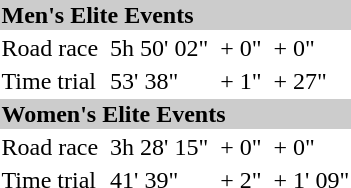<table>
<tr bgcolor="#cccccc">
<td colspan=7><strong>Men's Elite Events</strong></td>
</tr>
<tr>
<td>Road race<br></td>
<td></td>
<td>5h 50' 02"</td>
<td></td>
<td>+ 0"</td>
<td></td>
<td>+ 0"</td>
</tr>
<tr>
<td>Time trial<br></td>
<td></td>
<td>53' 38"</td>
<td></td>
<td>+ 1"</td>
<td></td>
<td>+ 27"</td>
</tr>
<tr bgcolor="#cccccc">
<td colspan=7><strong>Women's Elite Events</strong></td>
</tr>
<tr>
<td>Road race<br></td>
<td></td>
<td>3h 28' 15"</td>
<td></td>
<td>+ 0"</td>
<td></td>
<td>+ 0"</td>
</tr>
<tr>
<td>Time trial<br></td>
<td></td>
<td>41' 39"</td>
<td></td>
<td>+ 2"</td>
<td></td>
<td>+ 1' 09"</td>
</tr>
</table>
